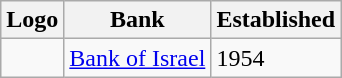<table class="wikitable sortable">
<tr valign="middle">
<th>Logo</th>
<th>Bank</th>
<th>Established</th>
</tr>
<tr valign="middle">
<td></td>
<td><a href='#'>Bank of Israel</a></td>
<td>1954</td>
</tr>
</table>
